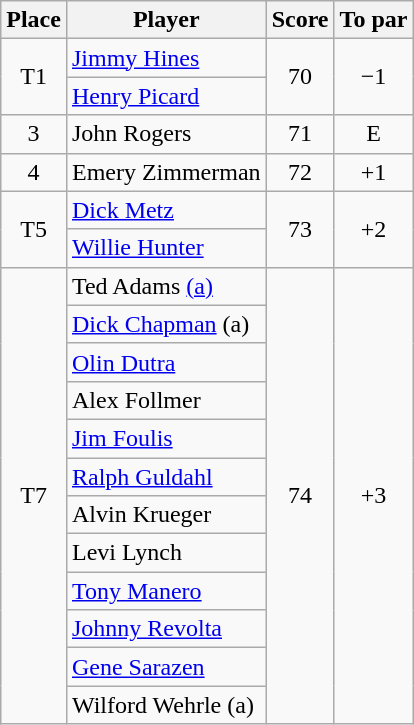<table class=wikitable>
<tr>
<th>Place</th>
<th>Player</th>
<th>Score</th>
<th>To par</th>
</tr>
<tr>
<td rowspan=2 align=center>T1</td>
<td> <a href='#'>Jimmy Hines</a></td>
<td rowspan=2 align=center>70</td>
<td rowspan=2 align=center>−1</td>
</tr>
<tr>
<td> <a href='#'>Henry Picard</a></td>
</tr>
<tr>
<td align=center>3</td>
<td> John Rogers</td>
<td align=center>71</td>
<td align=center>E</td>
</tr>
<tr>
<td align=center>4</td>
<td> Emery Zimmerman</td>
<td align=center>72</td>
<td align=center>+1</td>
</tr>
<tr>
<td rowspan=2 align=center>T5</td>
<td> <a href='#'>Dick Metz</a></td>
<td rowspan=2 align=center>73</td>
<td rowspan=2 align=center>+2</td>
</tr>
<tr>
<td> <a href='#'>Willie Hunter</a></td>
</tr>
<tr>
<td rowspan=12 align=center>T7</td>
<td> Ted Adams <a href='#'>(a)</a></td>
<td rowspan=12 align=center>74</td>
<td rowspan=12 align=center>+3</td>
</tr>
<tr>
<td> <a href='#'>Dick Chapman</a> (a)</td>
</tr>
<tr>
<td> <a href='#'>Olin Dutra</a></td>
</tr>
<tr>
<td> Alex Follmer</td>
</tr>
<tr>
<td> <a href='#'>Jim Foulis</a></td>
</tr>
<tr>
<td> <a href='#'>Ralph Guldahl</a></td>
</tr>
<tr>
<td> Alvin Krueger</td>
</tr>
<tr>
<td> Levi Lynch</td>
</tr>
<tr>
<td> <a href='#'>Tony Manero</a></td>
</tr>
<tr>
<td> <a href='#'>Johnny Revolta</a></td>
</tr>
<tr>
<td> <a href='#'>Gene Sarazen</a></td>
</tr>
<tr>
<td> Wilford Wehrle (a)</td>
</tr>
</table>
